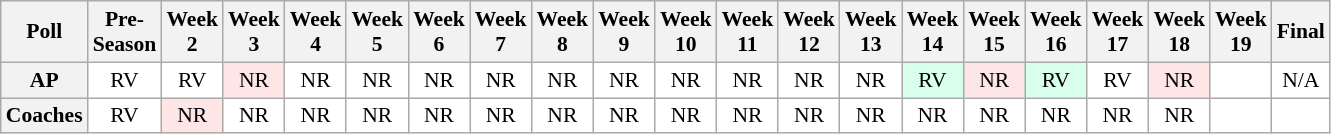<table class="wikitable" style="white-space:nowrap;font-size:90%">
<tr>
<th>Poll</th>
<th>Pre-<br>Season</th>
<th>Week<br>2</th>
<th>Week<br>3</th>
<th>Week<br>4</th>
<th>Week<br>5</th>
<th>Week<br>6</th>
<th>Week<br>7</th>
<th>Week<br>8</th>
<th>Week<br>9</th>
<th>Week<br>10</th>
<th>Week<br>11</th>
<th>Week<br>12</th>
<th>Week<br>13</th>
<th>Week<br>14</th>
<th>Week<br>15</th>
<th>Week<br>16</th>
<th>Week<br>17</th>
<th>Week<br>18</th>
<th>Week<br>19</th>
<th>Final</th>
</tr>
<tr style="text-align:center;">
<th>AP</th>
<td style="background:#FFF;">RV</td>
<td style="background:#FFF;">RV</td>
<td style="background:#FFE6E6;">NR</td>
<td style="background:#FFF;">NR</td>
<td style="background:#FFF;">NR</td>
<td style="background:#FFF;">NR</td>
<td style="background:#FFF;">NR</td>
<td style="background:#FFF;">NR</td>
<td style="background:#FFF;">NR</td>
<td style="background:#FFF;">NR</td>
<td style="background:#FFF;">NR</td>
<td style="background:#FFF;">NR</td>
<td style="background:#FFF;">NR</td>
<td style="background:#D8FFEB;">RV</td>
<td style="background:#FFE6E6;">NR</td>
<td style="background:#D8FFEB;">RV</td>
<td style="background:#FFF;">RV</td>
<td style="background:#FFE6E6;">NR</td>
<td style="background:#FFF;"></td>
<td style="background:#FFF;">N/A</td>
</tr>
<tr style="text-align:center;">
<th>Coaches</th>
<td style="background:#FFF;">RV</td>
<td style="background:#FFE6E6;">NR</td>
<td style="background:#FFF;">NR</td>
<td style="background:#FFF;">NR</td>
<td style="background:#FFF;">NR</td>
<td style="background:#FFF;">NR</td>
<td style="background:#FFF;">NR</td>
<td style="background:#FFF;">NR</td>
<td style="background:#FFF;">NR</td>
<td style="background:#FFF;">NR</td>
<td style="background:#FFF;">NR</td>
<td style="background:#FFF;">NR</td>
<td style="background:#FFF;">NR</td>
<td style="background:#FFF;">NR</td>
<td style="background:#FFF;">NR</td>
<td style="background:#FFF;">NR</td>
<td style="background:#FFF;">NR</td>
<td style="background:#FFF;">NR</td>
<td style="background:#FFF;"></td>
<td style="background:#FFF;"></td>
</tr>
</table>
